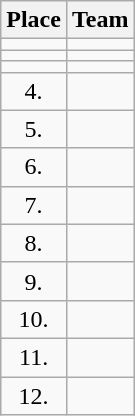<table class="wikitable">
<tr>
<th>Place</th>
<th>Team</th>
</tr>
<tr>
<td align="center"></td>
<td></td>
</tr>
<tr>
<td align="center"></td>
<td></td>
</tr>
<tr>
<td align="center"></td>
<td></td>
</tr>
<tr>
<td align="center">4.</td>
<td></td>
</tr>
<tr>
<td align="center">5.</td>
<td></td>
</tr>
<tr>
<td align="center">6.</td>
<td></td>
</tr>
<tr>
<td align="center">7.</td>
<td></td>
</tr>
<tr>
<td align="center">8.</td>
<td></td>
</tr>
<tr>
<td align="center">9.</td>
<td></td>
</tr>
<tr>
<td align="center">10.</td>
<td></td>
</tr>
<tr>
<td align="center">11.</td>
<td></td>
</tr>
<tr>
<td align="center">12.</td>
<td></td>
</tr>
</table>
